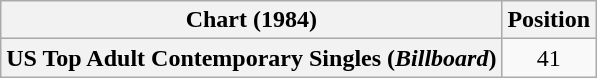<table class="wikitable plainrowheaders" style="text-align:center">
<tr>
<th scope="col">Chart (1984)</th>
<th scope="col">Position</th>
</tr>
<tr>
<th scope="row">US Top Adult Contemporary Singles (<em>Billboard</em>)</th>
<td>41</td>
</tr>
</table>
